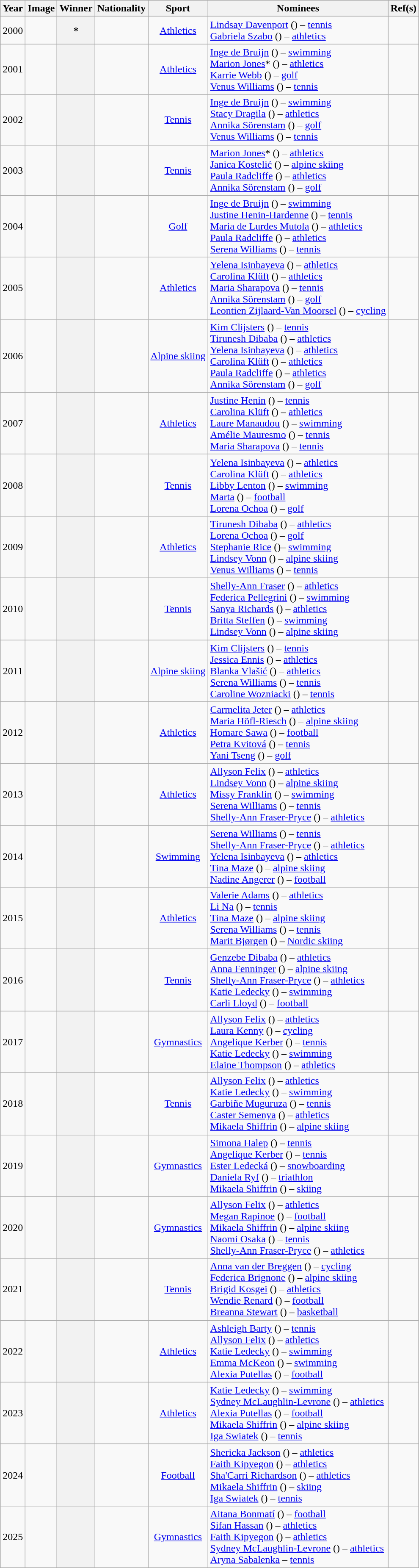<table class="sortable wikitable plainrowheaders" style="text-align:center">
<tr>
<th scope=col>Year</th>
<th scope=col class=unsortable>Image</th>
<th scope=col>Winner</th>
<th scope=col>Nationality</th>
<th scope=col>Sport</th>
<th scope=col class=unsortable>Nominees</th>
<th scope=col class=unsortable>Ref(s)</th>
</tr>
<tr>
<td>2000</td>
<td></td>
<th scope=row>*</th>
<td></td>
<td><a href='#'>Athletics</a></td>
<td align=left><a href='#'>Lindsay Davenport</a> () – <a href='#'>tennis</a> <br> <a href='#'>Gabriela Szabo</a> () – <a href='#'>athletics</a></td>
<td></td>
</tr>
<tr>
<td>2001</td>
<td></td>
<th scope=row></th>
<td></td>
<td><a href='#'>Athletics</a></td>
<td align=left><a href='#'>Inge de Bruijn</a> () – <a href='#'>swimming</a> <br> <a href='#'>Marion Jones</a>* () – <a href='#'>athletics</a><br> <a href='#'>Karrie Webb</a> () – <a href='#'>golf</a> <br> <a href='#'>Venus Williams</a> () – <a href='#'>tennis</a></td>
<td></td>
</tr>
<tr>
<td>2002</td>
<td></td>
<th scope=row></th>
<td></td>
<td><a href='#'>Tennis</a></td>
<td align=left><a href='#'>Inge de Bruijn</a> () – <a href='#'>swimming</a> <br> <a href='#'>Stacy Dragila</a> () – <a href='#'>athletics</a><br> <a href='#'>Annika Sörenstam</a> () – <a href='#'>golf</a> <br> <a href='#'>Venus Williams</a> () – <a href='#'>tennis</a></td>
<td></td>
</tr>
<tr>
<td>2003</td>
<td></td>
<th scope=row></th>
<td></td>
<td><a href='#'>Tennis</a></td>
<td align=left><a href='#'>Marion Jones</a>* () – <a href='#'>athletics</a><br> <a href='#'>Janica Kostelić</a> () – <a href='#'>alpine skiing</a> <br> <a href='#'>Paula Radcliffe</a> () – <a href='#'>athletics</a><br> <a href='#'>Annika Sörenstam</a> () – <a href='#'>golf</a></td>
<td></td>
</tr>
<tr>
<td>2004</td>
<td></td>
<th scope=row></th>
<td></td>
<td><a href='#'>Golf</a></td>
<td align=left><a href='#'>Inge de Bruijn</a> () – <a href='#'>swimming</a> <br> <a href='#'>Justine Henin-Hardenne</a> () – <a href='#'>tennis</a> <br> <a href='#'>Maria de Lurdes Mutola</a> () – <a href='#'>athletics</a> <br> <a href='#'>Paula Radcliffe</a> () – <a href='#'>athletics</a><br> <a href='#'>Serena Williams</a> () – <a href='#'>tennis</a></td>
<td></td>
</tr>
<tr>
<td>2005</td>
<td></td>
<th scope=row></th>
<td></td>
<td><a href='#'>Athletics</a></td>
<td align=left><a href='#'>Yelena Isinbayeva</a> () – <a href='#'>athletics</a><br> <a href='#'>Carolina Klüft</a> () – <a href='#'>athletics</a><br> <a href='#'>Maria Sharapova</a> () – <a href='#'>tennis</a> <br> <a href='#'>Annika Sörenstam</a> () – <a href='#'>golf</a> <br> <a href='#'>Leontien Zijlaard-Van Moorsel</a> () – <a href='#'>cycling</a></td>
<td></td>
</tr>
<tr>
<td>2006</td>
<td></td>
<th scope=row></th>
<td></td>
<td><a href='#'>Alpine skiing</a></td>
<td align=left><a href='#'>Kim Clijsters</a> () – <a href='#'>tennis</a> <br> <a href='#'>Tirunesh Dibaba</a> () – <a href='#'>athletics</a><br> <a href='#'>Yelena Isinbayeva</a> () – <a href='#'>athletics</a><br> <a href='#'>Carolina Klüft</a> () – <a href='#'>athletics</a><br><a href='#'>Paula Radcliffe</a> () – <a href='#'>athletics</a><br> <a href='#'>Annika Sörenstam</a> () – <a href='#'>golf</a></td>
<td></td>
</tr>
<tr>
<td>2007</td>
<td></td>
<th scope=row></th>
<td></td>
<td><a href='#'>Athletics</a></td>
<td align=left><a href='#'>Justine Henin</a> () – <a href='#'>tennis</a> <br> <a href='#'>Carolina Klüft</a> () – <a href='#'>athletics</a><br> <a href='#'>Laure Manaudou</a> () – <a href='#'>swimming</a> <br> <a href='#'>Amélie Mauresmo</a> () – <a href='#'>tennis</a> <br> <a href='#'>Maria Sharapova</a> () – <a href='#'>tennis</a></td>
<td></td>
</tr>
<tr>
<td>2008</td>
<td></td>
<th scope=row></th>
<td></td>
<td><a href='#'>Tennis</a></td>
<td align=left><a href='#'>Yelena Isinbayeva</a> () – <a href='#'>athletics</a><br> <a href='#'>Carolina Klüft</a> () – <a href='#'>athletics</a><br> <a href='#'>Libby Lenton</a> () – <a href='#'>swimming</a> <br> <a href='#'>Marta</a> () – <a href='#'>football</a> <br> <a href='#'>Lorena Ochoa</a> () – <a href='#'>golf</a></td>
<td></td>
</tr>
<tr>
<td>2009</td>
<td></td>
<th scope=row></th>
<td></td>
<td><a href='#'>Athletics</a></td>
<td align=left><a href='#'>Tirunesh Dibaba</a> () – <a href='#'>athletics</a><br> <a href='#'>Lorena Ochoa</a> () – <a href='#'>golf</a> <br> <a href='#'>Stephanie Rice</a> ()– <a href='#'>swimming</a> <br> <a href='#'>Lindsey Vonn</a> () – <a href='#'>alpine skiing</a> <br> <a href='#'>Venus Williams</a> () – <a href='#'>tennis</a></td>
<td></td>
</tr>
<tr>
<td>2010</td>
<td></td>
<th scope=row></th>
<td></td>
<td><a href='#'>Tennis</a></td>
<td align=left><a href='#'>Shelly-Ann Fraser</a> () – <a href='#'>athletics</a><br> <a href='#'>Federica Pellegrini</a> () – <a href='#'>swimming</a> <br> <a href='#'>Sanya Richards</a> () – <a href='#'>athletics</a><br> <a href='#'>Britta Steffen</a> () – <a href='#'>swimming</a> <br> <a href='#'>Lindsey Vonn</a> () – <a href='#'>alpine skiing</a></td>
<td></td>
</tr>
<tr>
<td>2011</td>
<td></td>
<th scope=row></th>
<td></td>
<td><a href='#'>Alpine skiing</a></td>
<td align=left><a href='#'>Kim Clijsters</a> () – <a href='#'>tennis</a> <br> <a href='#'>Jessica Ennis</a> () – <a href='#'>athletics</a><br> <a href='#'>Blanka Vlašić</a> () – <a href='#'>athletics</a><br> <a href='#'>Serena Williams</a> () – <a href='#'>tennis</a> <br> <a href='#'>Caroline Wozniacki</a> () – <a href='#'>tennis</a></td>
<td></td>
</tr>
<tr>
<td>2012</td>
<td></td>
<th scope="row"></th>
<td></td>
<td><a href='#'>Athletics</a></td>
<td align=left><a href='#'>Carmelita Jeter</a> () – <a href='#'>athletics</a><br> <a href='#'>Maria Höfl-Riesch</a> () – <a href='#'>alpine skiing</a> <br> <a href='#'>Homare Sawa</a> () – <a href='#'>football</a> <br> <a href='#'>Petra Kvitová</a> () – <a href='#'>tennis</a> <br> <a href='#'>Yani Tseng</a> () – <a href='#'>golf</a></td>
<td></td>
</tr>
<tr>
<td>2013</td>
<td></td>
<th scope=row></th>
<td></td>
<td><a href='#'>Athletics</a></td>
<td align=left><a href='#'>Allyson Felix</a> () – <a href='#'>athletics</a><br> <a href='#'>Lindsey Vonn</a> () – <a href='#'>alpine skiing</a> <br> <a href='#'>Missy Franklin</a> () – <a href='#'>swimming</a> <br> <a href='#'>Serena Williams</a> () – <a href='#'>tennis</a> <br> <a href='#'>Shelly-Ann Fraser-Pryce</a> () – <a href='#'>athletics</a></td>
<td></td>
</tr>
<tr>
<td>2014</td>
<td></td>
<th scope="row"></th>
<td></td>
<td><a href='#'>Swimming</a></td>
<td align=left><a href='#'>Serena Williams</a> () – <a href='#'>tennis</a> <br> <a href='#'>Shelly-Ann Fraser-Pryce</a> () – <a href='#'>athletics</a><br><a href='#'>Yelena Isinbayeva</a> () – <a href='#'>athletics</a><br> <a href='#'>Tina Maze</a> () – <a href='#'>alpine skiing</a> <br> <a href='#'>Nadine Angerer</a> () – <a href='#'>football</a></td>
<td></td>
</tr>
<tr>
<td>2015</td>
<td></td>
<th scope=row></th>
<td></td>
<td><a href='#'>Athletics</a></td>
<td align=left><a href='#'>Valerie Adams</a> () – <a href='#'>athletics</a><br> <a href='#'>Li Na</a> () – <a href='#'>tennis</a> <br><a href='#'>Tina Maze</a> () – <a href='#'>alpine skiing</a> <br> <a href='#'>Serena Williams</a> () – <a href='#'>tennis</a> <br> <a href='#'>Marit Bjørgen</a> () – <a href='#'>Nordic skiing</a></td>
<td></td>
</tr>
<tr>
<td>2016</td>
<td></td>
<th scope=row></th>
<td></td>
<td><a href='#'>Tennis</a></td>
<td align=left><a href='#'>Genzebe Dibaba</a> () – <a href='#'>athletics</a><br> <a href='#'>Anna Fenninger</a> () – <a href='#'>alpine skiing</a> <br> <a href='#'>Shelly-Ann Fraser-Pryce</a> () – <a href='#'>athletics</a><br> <a href='#'>Katie Ledecky</a> () – <a href='#'>swimming</a> <br> <a href='#'>Carli Lloyd</a> () – <a href='#'>football</a></td>
<td></td>
</tr>
<tr>
<td>2017</td>
<td></td>
<th scope=row></th>
<td></td>
<td><a href='#'>Gymnastics</a></td>
<td align=left><a href='#'>Allyson Felix</a> () – <a href='#'>athletics</a><br> <a href='#'>Laura Kenny</a> () – <a href='#'>cycling</a><br> <a href='#'>Angelique Kerber</a> () – <a href='#'>tennis</a> <br> <a href='#'>Katie Ledecky</a> () – <a href='#'>swimming</a> <br> <a href='#'>Elaine Thompson</a> () – <a href='#'>athletics</a></td>
<td></td>
</tr>
<tr>
<td>2018</td>
<td></td>
<th scope=row></th>
<td></td>
<td><a href='#'>Tennis</a></td>
<td align=left><a href='#'>Allyson Felix</a> () – <a href='#'>athletics</a><br> <a href='#'>Katie Ledecky</a> () – <a href='#'>swimming</a> <br> <a href='#'>Garbiñe Muguruza</a> () – <a href='#'>tennis</a><br> <a href='#'>Caster Semenya</a> () – <a href='#'>athletics</a> <br> <a href='#'>Mikaela Shiffrin</a> () – <a href='#'>alpine skiing</a></td>
<td></td>
</tr>
<tr>
<td>2019</td>
<td></td>
<th scope=row></th>
<td></td>
<td><a href='#'>Gymnastics</a></td>
<td align=left><a href='#'>Simona Halep</a> () – <a href='#'>tennis</a><br><a href='#'>Angelique Kerber</a> () – <a href='#'>tennis</a><br> <a href='#'>Ester Ledecká</a> () – <a href='#'>snowboarding</a><br>  <a href='#'>Daniela Ryf</a> () – <a href='#'>triathlon</a><br><a href='#'>Mikaela Shiffrin</a> () – <a href='#'>skiing</a></td>
<td></td>
</tr>
<tr>
<td>2020</td>
<td></td>
<th scope=row></th>
<td></td>
<td><a href='#'>Gymnastics</a></td>
<td align=left><a href='#'>Allyson Felix</a> () – <a href='#'>athletics</a><br> <a href='#'>Megan Rapinoe</a> () – <a href='#'>football</a> <br> <a href='#'>Mikaela Shiffrin</a> () – <a href='#'>alpine skiing</a> <br> <a href='#'>Naomi Osaka</a> () – <a href='#'>tennis</a> <br> <a href='#'>Shelly-Ann Fraser-Pryce</a> () – <a href='#'>athletics</a></td>
<td></td>
</tr>
<tr>
<td>2021</td>
<td></td>
<th scope=row></th>
<td></td>
<td><a href='#'>Tennis</a></td>
<td align=left><a href='#'>Anna van der Breggen</a> () – <a href='#'>cycling</a><br> <a href='#'>Federica Brignone</a> () – <a href='#'>alpine skiing</a> <br> <a href='#'>Brigid Kosgei</a> () – <a href='#'>athletics</a> <br> <a href='#'>Wendie Renard</a> () – <a href='#'>football</a> <br> <a href='#'>Breanna Stewart</a> () – <a href='#'>basketball</a></td>
<td></td>
</tr>
<tr>
<td>2022</td>
<td></td>
<th scope=row></th>
<td></td>
<td><a href='#'>Athletics</a></td>
<td align=left><a href='#'>Ashleigh Barty</a> () – <a href='#'>tennis</a>  <br> <a href='#'>Allyson Felix</a> () – <a href='#'>athletics</a> <br> <a href='#'>Katie Ledecky</a> () – <a href='#'>swimming</a> <br> <a href='#'>Emma McKeon</a> () – <a href='#'>swimming</a> <br> <a href='#'>Alexia Putellas</a> () – <a href='#'>football</a> <br></td>
<td></td>
</tr>
<tr>
<td>2023</td>
<td></td>
<th scope=row></th>
<td></td>
<td><a href='#'>Athletics</a></td>
<td align=left><a href='#'>Katie Ledecky</a> () – <a href='#'>swimming</a>  <br> <a href='#'>Sydney McLaughlin-Levrone</a> () – <a href='#'>athletics</a> <br> <a href='#'>Alexia Putellas</a> () – <a href='#'>football</a> <br> <a href='#'>Mikaela Shiffrin</a> () – <a href='#'>alpine skiing</a> <br> <a href='#'>Iga Swiatek</a> () – <a href='#'>tennis</a> <br></td>
<td></td>
</tr>
<tr>
<td>2024</td>
<td></td>
<th scope=row></th>
<td></td>
<td><a href='#'>Football</a></td>
<td align=left><a href='#'>Shericka Jackson</a> () – <a href='#'>athletics</a> <br> <a href='#'>Faith Kipyegon</a> () – <a href='#'>athletics</a> <br> <a href='#'>Sha'Carri Richardson</a> () – <a href='#'>athletics</a> <br> <a href='#'>Mikaela Shiffrin</a> () – <a href='#'>skiing</a> <br> <a href='#'>Iga Swiatek</a> () – <a href='#'>tennis</a> <br></td>
<td></td>
</tr>
<tr>
<td>2025</td>
<td></td>
<th scope=row></th>
<td></td>
<td><a href='#'>Gymnastics</a></td>
<td align=left><a href='#'>Aitana Bonmatí</a> () – <a href='#'>football</a> <br> <a href='#'>Sifan Hassan</a> () – <a href='#'>athletics</a> <br> <a href='#'>Faith Kipyegon</a> () – <a href='#'>athletics</a> <br> <a href='#'>Sydney McLaughlin-Levrone</a> () – <a href='#'>athletics</a> <br> <a href='#'>Aryna Sabalenka</a> – <a href='#'>tennis</a></td>
<td></td>
</tr>
</table>
